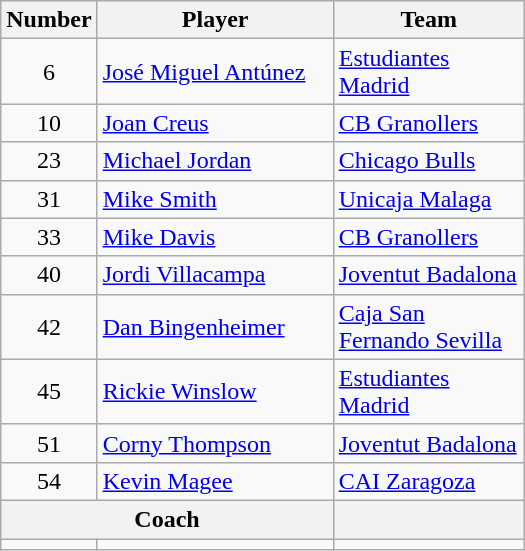<table class="wikitable">
<tr>
<th style="width:10px;">Number</th>
<th style="width:150px;">Player</th>
<th style="width:120px;">Team</th>
</tr>
<tr>
<td style="text-align:center">6</td>
<td> <a href='#'>José Miguel Antúnez</a></td>
<td> <a href='#'>Estudiantes Madrid</a></td>
</tr>
<tr>
<td style="text-align:center">10</td>
<td> <a href='#'>Joan Creus</a></td>
<td> <a href='#'>CB Granollers</a></td>
</tr>
<tr>
<td style="text-align:center">23</td>
<td> <a href='#'>Michael Jordan</a></td>
<td> <a href='#'>Chicago Bulls</a></td>
</tr>
<tr>
<td style="text-align:center">31</td>
<td>  <a href='#'>Mike Smith</a></td>
<td> <a href='#'>Unicaja Malaga</a></td>
</tr>
<tr>
<td style="text-align:center">33</td>
<td> <a href='#'>Mike Davis</a></td>
<td> <a href='#'>CB Granollers</a></td>
</tr>
<tr>
<td style="text-align:center">40</td>
<td> <a href='#'>Jordi Villacampa</a></td>
<td> <a href='#'>Joventut Badalona</a></td>
</tr>
<tr>
<td style="text-align:center">42</td>
<td> <a href='#'>Dan Bingenheimer</a></td>
<td> <a href='#'>Caja San Fernando Sevilla</a></td>
</tr>
<tr>
<td style="text-align:center">45</td>
<td> <a href='#'>Rickie Winslow</a></td>
<td> <a href='#'>Estudiantes Madrid</a></td>
</tr>
<tr>
<td style="text-align:center">51</td>
<td> <a href='#'>Corny Thompson</a></td>
<td> <a href='#'>Joventut Badalona</a></td>
</tr>
<tr>
<td style="text-align:center">54</td>
<td> <a href='#'>Kevin Magee</a></td>
<td> <a href='#'>CAI Zaragoza</a></td>
</tr>
<tr>
<th colspan="2">Coach</th>
<th></th>
</tr>
<tr>
<td></td>
<td></td>
<td></td>
</tr>
</table>
